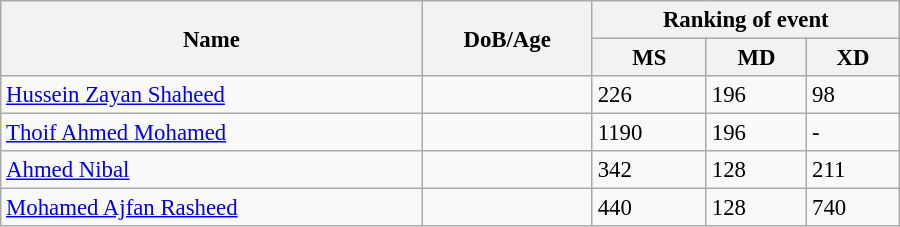<table class="wikitable" style="width:600px; font-size:95%;">
<tr>
<th rowspan="2" align="left">Name</th>
<th rowspan="2" align="left">DoB/Age</th>
<th colspan="3" align="center">Ranking of event</th>
</tr>
<tr>
<th align="center">MS</th>
<th>MD</th>
<th align="center">XD</th>
</tr>
<tr>
<td><a href='#'>Hussein Zayan Shaheed</a></td>
<td></td>
<td>226</td>
<td>196</td>
<td>98</td>
</tr>
<tr>
<td><a href='#'>Thoif Ahmed Mohamed</a></td>
<td></td>
<td>1190</td>
<td>196</td>
<td>-</td>
</tr>
<tr>
<td><a href='#'>Ahmed Nibal</a></td>
<td></td>
<td>342</td>
<td>128</td>
<td>211</td>
</tr>
<tr>
<td><a href='#'>Mohamed Ajfan Rasheed</a></td>
<td></td>
<td>440</td>
<td>128</td>
<td>740</td>
</tr>
</table>
